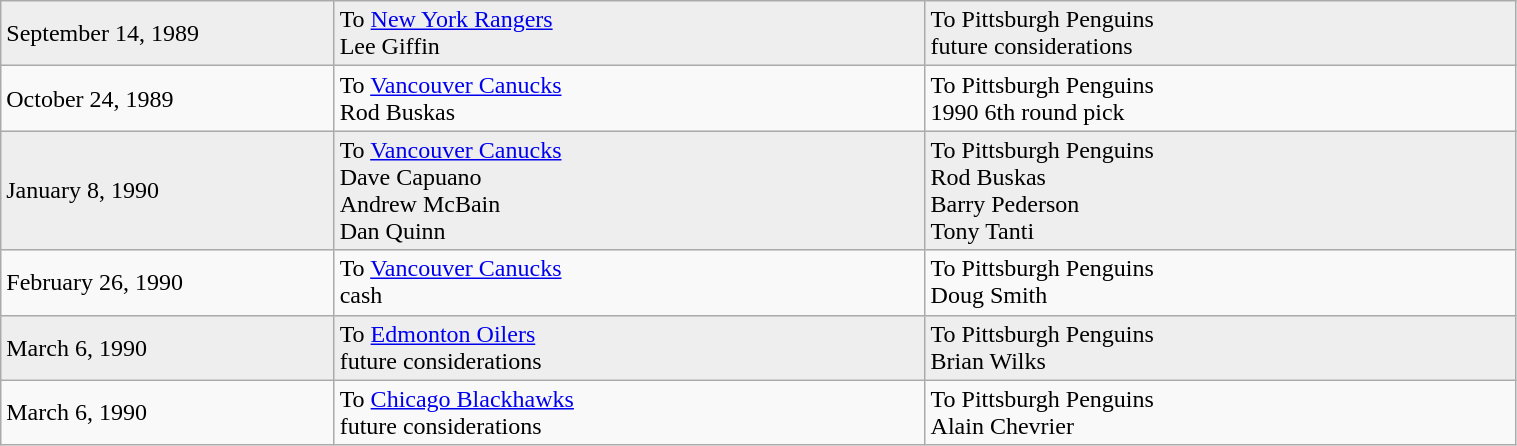<table class="wikitable" style="border:1px solid #999999; width:80%;">
<tr bgcolor="eeeeee">
<td style="width:22%;">September 14, 1989</td>
<td style="width:39%;" valign="top">To <a href='#'>New York Rangers</a><br>Lee Giffin</td>
<td style="width:39%;" valign="top">To Pittsburgh Penguins<br>future considerations</td>
</tr>
<tr>
<td style="width:22%;">October 24, 1989</td>
<td style="width:39%;" valign="top">To <a href='#'>Vancouver Canucks</a><br>Rod Buskas</td>
<td style="width:39%;" valign="top">To Pittsburgh Penguins<br>1990 6th round pick</td>
</tr>
<tr bgcolor="eeeeee">
<td style="width:22%;">January 8, 1990</td>
<td style="width:39%;" valign="top">To <a href='#'>Vancouver Canucks</a><br>Dave Capuano<br>Andrew McBain<br>Dan Quinn</td>
<td style="width:39%;" valign="top">To Pittsburgh Penguins<br>Rod Buskas<br>Barry Pederson<br>Tony Tanti</td>
</tr>
<tr>
<td style="width:22%;">February 26, 1990</td>
<td style="width:39%;" valign="top">To <a href='#'>Vancouver Canucks</a><br>cash</td>
<td style="width:39%;" valign="top">To Pittsburgh Penguins<br>Doug Smith</td>
</tr>
<tr bgcolor="eeeeee">
<td style="width:22%;">March 6, 1990</td>
<td style="width:39%;" valign="top">To <a href='#'>Edmonton Oilers</a><br>future considerations</td>
<td style="width:39%;" valign="top">To Pittsburgh Penguins<br>Brian Wilks</td>
</tr>
<tr>
<td style="width:22%;">March 6, 1990</td>
<td style="width:39%;" valign="top">To <a href='#'>Chicago Blackhawks</a><br>future considerations</td>
<td style="width:39%;" valign="top">To Pittsburgh Penguins<br>Alain Chevrier</td>
</tr>
</table>
